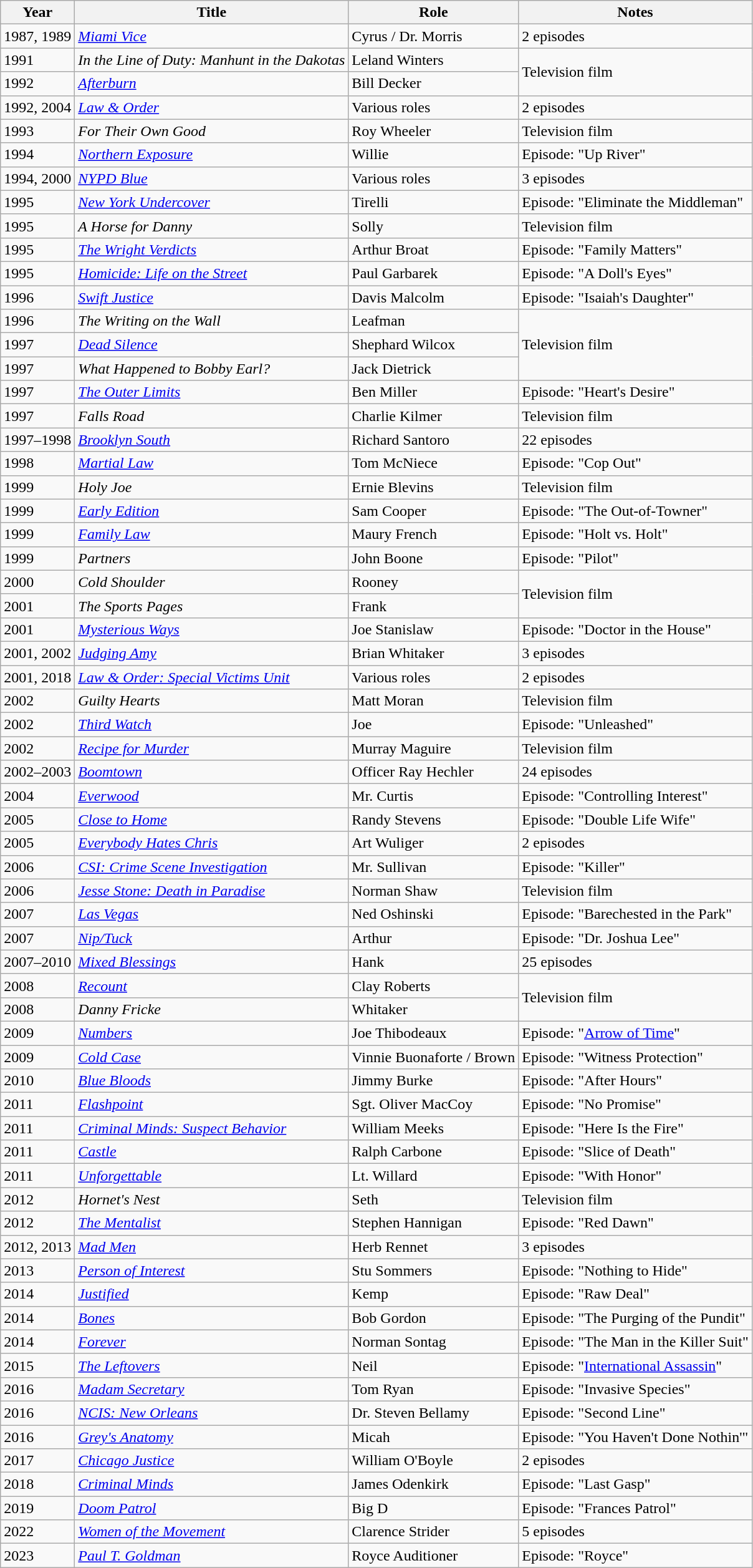<table class="wikitable sortable">
<tr>
<th>Year</th>
<th>Title</th>
<th>Role</th>
<th class="unsortable">Notes</th>
</tr>
<tr>
<td>1987, 1989</td>
<td><em><a href='#'>Miami Vice</a></em></td>
<td>Cyrus / Dr. Morris</td>
<td>2 episodes</td>
</tr>
<tr>
<td>1991</td>
<td><em>In the Line of Duty: Manhunt in the Dakotas</em></td>
<td>Leland Winters</td>
<td rowspan="2">Television film</td>
</tr>
<tr>
<td>1992</td>
<td><a href='#'><em>Afterburn</em></a></td>
<td>Bill Decker</td>
</tr>
<tr>
<td>1992, 2004</td>
<td><em><a href='#'>Law & Order</a></em></td>
<td>Various roles</td>
<td>2 episodes</td>
</tr>
<tr>
<td>1993</td>
<td><em>For Their Own Good</em></td>
<td>Roy Wheeler</td>
<td>Television film</td>
</tr>
<tr>
<td>1994</td>
<td><em><a href='#'>Northern Exposure</a></em></td>
<td>Willie</td>
<td>Episode: "Up River"</td>
</tr>
<tr>
<td>1994, 2000</td>
<td><em><a href='#'>NYPD Blue</a></em></td>
<td>Various roles</td>
<td>3 episodes</td>
</tr>
<tr>
<td>1995</td>
<td><em><a href='#'>New York Undercover</a></em></td>
<td>Tirelli</td>
<td>Episode: "Eliminate the Middleman"</td>
</tr>
<tr>
<td>1995</td>
<td data-sort-value="Horse for Danny, A"><em>A Horse for Danny</em></td>
<td>Solly</td>
<td>Television film</td>
</tr>
<tr>
<td>1995</td>
<td data-sort-value="Wright Verdicts, The"><em><a href='#'>The Wright Verdicts</a></em></td>
<td>Arthur Broat</td>
<td>Episode: "Family Matters"</td>
</tr>
<tr>
<td>1995</td>
<td><em><a href='#'>Homicide: Life on the Street</a></em></td>
<td>Paul Garbarek</td>
<td>Episode: "A Doll's Eyes"</td>
</tr>
<tr>
<td>1996</td>
<td><em><a href='#'>Swift Justice</a></em></td>
<td>Davis Malcolm</td>
<td>Episode: "Isaiah's Daughter"</td>
</tr>
<tr>
<td>1996</td>
<td data-sort-value="Writing on the Wall, The"><em>The Writing on the Wall</em></td>
<td>Leafman</td>
<td rowspan="3">Television film</td>
</tr>
<tr>
<td>1997</td>
<td><a href='#'><em>Dead Silence</em></a></td>
<td>Shephard Wilcox</td>
</tr>
<tr>
<td>1997</td>
<td><em>What Happened to Bobby Earl?</em></td>
<td>Jack Dietrick</td>
</tr>
<tr>
<td>1997</td>
<td data-sort-value="Outer Limits, The"><a href='#'><em>The Outer Limits</em></a></td>
<td>Ben Miller</td>
<td>Episode: "Heart's Desire"</td>
</tr>
<tr>
<td>1997</td>
<td><em>Falls Road</em></td>
<td>Charlie Kilmer</td>
<td>Television film</td>
</tr>
<tr>
<td>1997–1998</td>
<td><em><a href='#'>Brooklyn South</a></em></td>
<td>Richard Santoro</td>
<td>22 episodes</td>
</tr>
<tr>
<td>1998</td>
<td><a href='#'><em>Martial Law</em></a></td>
<td>Tom McNiece</td>
<td>Episode: "Cop Out"</td>
</tr>
<tr>
<td>1999</td>
<td><em>Holy Joe</em></td>
<td>Ernie Blevins</td>
<td>Television film</td>
</tr>
<tr>
<td>1999</td>
<td><em><a href='#'>Early Edition</a></em></td>
<td>Sam Cooper</td>
<td>Episode: "The Out-of-Towner"</td>
</tr>
<tr>
<td>1999</td>
<td><a href='#'><em>Family Law</em></a></td>
<td>Maury French</td>
<td>Episode: "Holt vs. Holt"</td>
</tr>
<tr>
<td>1999</td>
<td><em>Partners</em></td>
<td>John Boone</td>
<td>Episode: "Pilot"</td>
</tr>
<tr>
<td>2000</td>
<td><em>Cold Shoulder</em></td>
<td>Rooney</td>
<td rowspan="2">Television film</td>
</tr>
<tr>
<td>2001</td>
<td data-sort-value="Sports Pages, The"><em>The Sports Pages</em></td>
<td>Frank</td>
</tr>
<tr>
<td>2001</td>
<td><a href='#'><em>Mysterious Ways</em></a></td>
<td>Joe Stanislaw</td>
<td>Episode: "Doctor in the House"</td>
</tr>
<tr>
<td>2001, 2002</td>
<td><em><a href='#'>Judging Amy</a></em></td>
<td>Brian Whitaker</td>
<td>3 episodes</td>
</tr>
<tr>
<td>2001, 2018</td>
<td><em><a href='#'>Law & Order: Special Victims Unit</a></em></td>
<td>Various roles</td>
<td>2 episodes</td>
</tr>
<tr>
<td>2002</td>
<td><em>Guilty Hearts</em></td>
<td>Matt Moran</td>
<td>Television film</td>
</tr>
<tr>
<td>2002</td>
<td><em><a href='#'>Third Watch</a></em></td>
<td>Joe</td>
<td>Episode: "Unleashed"</td>
</tr>
<tr>
<td>2002</td>
<td><a href='#'><em>Recipe for Murder</em></a></td>
<td>Murray Maguire</td>
<td>Television film</td>
</tr>
<tr>
<td>2002–2003</td>
<td><a href='#'><em>Boomtown</em></a></td>
<td>Officer Ray Hechler</td>
<td>24 episodes</td>
</tr>
<tr>
<td>2004</td>
<td><em><a href='#'>Everwood</a></em></td>
<td>Mr. Curtis</td>
<td>Episode: "Controlling Interest"</td>
</tr>
<tr>
<td>2005</td>
<td><a href='#'><em>Close to Home</em></a></td>
<td>Randy Stevens</td>
<td>Episode: "Double Life Wife"</td>
</tr>
<tr>
<td>2005</td>
<td><em><a href='#'>Everybody Hates Chris</a></em></td>
<td>Art Wuliger</td>
<td>2 episodes</td>
</tr>
<tr>
<td>2006</td>
<td><em><a href='#'>CSI: Crime Scene Investigation</a></em></td>
<td>Mr. Sullivan</td>
<td>Episode: "Killer"</td>
</tr>
<tr>
<td>2006</td>
<td><em><a href='#'>Jesse Stone: Death in Paradise</a></em></td>
<td>Norman Shaw</td>
<td>Television film</td>
</tr>
<tr>
<td>2007</td>
<td><a href='#'><em>Las Vegas</em></a></td>
<td>Ned Oshinski</td>
<td>Episode: "Barechested in the Park"</td>
</tr>
<tr>
<td>2007</td>
<td><em><a href='#'>Nip/Tuck</a></em></td>
<td>Arthur</td>
<td>Episode: "Dr. Joshua Lee"</td>
</tr>
<tr>
<td>2007–2010</td>
<td><a href='#'><em>Mixed Blessings</em></a></td>
<td>Hank</td>
<td>25 episodes</td>
</tr>
<tr>
<td>2008</td>
<td><a href='#'><em>Recount</em></a></td>
<td>Clay Roberts</td>
<td rowspan="2">Television film</td>
</tr>
<tr>
<td>2008</td>
<td><em>Danny Fricke</em></td>
<td>Whitaker</td>
</tr>
<tr>
<td>2009</td>
<td><a href='#'><em>Numbers</em></a></td>
<td>Joe Thibodeaux</td>
<td>Episode: "<a href='#'>Arrow of Time</a>"</td>
</tr>
<tr>
<td>2009</td>
<td><em><a href='#'>Cold Case</a></em></td>
<td>Vinnie Buonaforte / Brown</td>
<td>Episode: "Witness Protection"</td>
</tr>
<tr>
<td>2010</td>
<td><a href='#'><em>Blue Bloods</em></a></td>
<td>Jimmy Burke</td>
<td>Episode: "After Hours"</td>
</tr>
<tr>
<td>2011</td>
<td><a href='#'><em>Flashpoint</em></a></td>
<td>Sgt. Oliver MacCoy</td>
<td>Episode: "No Promise"</td>
</tr>
<tr>
<td>2011</td>
<td><em><a href='#'>Criminal Minds: Suspect Behavior</a></em></td>
<td>William Meeks</td>
<td>Episode: "Here Is the Fire"</td>
</tr>
<tr>
<td>2011</td>
<td><a href='#'><em>Castle</em></a></td>
<td>Ralph Carbone</td>
<td>Episode: "Slice of Death"</td>
</tr>
<tr>
<td>2011</td>
<td><a href='#'><em>Unforgettable</em></a></td>
<td>Lt. Willard</td>
<td>Episode: "With Honor"</td>
</tr>
<tr>
<td>2012</td>
<td><em>Hornet's Nest</em></td>
<td>Seth</td>
<td>Television film</td>
</tr>
<tr>
<td>2012</td>
<td data-sort-value="Mentalist, The"><em><a href='#'>The Mentalist</a></em></td>
<td>Stephen Hannigan</td>
<td>Episode: "Red Dawn"</td>
</tr>
<tr>
<td>2012, 2013</td>
<td><em><a href='#'>Mad Men</a></em></td>
<td>Herb Rennet</td>
<td>3 episodes</td>
</tr>
<tr>
<td>2013</td>
<td><a href='#'><em>Person of Interest</em></a></td>
<td>Stu Sommers</td>
<td>Episode: "Nothing to Hide"</td>
</tr>
<tr>
<td>2014</td>
<td><a href='#'><em>Justified</em></a></td>
<td>Kemp</td>
<td>Episode: "Raw Deal"</td>
</tr>
<tr>
<td>2014</td>
<td><a href='#'><em>Bones</em></a></td>
<td>Bob Gordon</td>
<td>Episode: "The Purging of the Pundit"</td>
</tr>
<tr>
<td>2014</td>
<td><a href='#'><em>Forever</em></a></td>
<td>Norman Sontag</td>
<td>Episode: "The Man in the Killer Suit"</td>
</tr>
<tr>
<td>2015</td>
<td data-sort-value="Leftovers, The"><a href='#'><em>The Leftovers</em></a></td>
<td>Neil</td>
<td>Episode: "<a href='#'>International Assassin</a>"</td>
</tr>
<tr>
<td>2016</td>
<td><a href='#'><em>Madam Secretary</em></a></td>
<td>Tom Ryan</td>
<td>Episode: "Invasive Species"</td>
</tr>
<tr>
<td>2016</td>
<td><em><a href='#'>NCIS: New Orleans</a></em></td>
<td>Dr. Steven Bellamy</td>
<td>Episode: "Second Line"</td>
</tr>
<tr>
<td>2016</td>
<td><em><a href='#'>Grey's Anatomy</a></em></td>
<td>Micah</td>
<td>Episode: "You Haven't Done Nothin'"</td>
</tr>
<tr>
<td>2017</td>
<td><em><a href='#'>Chicago Justice</a></em></td>
<td>William O'Boyle</td>
<td>2 episodes</td>
</tr>
<tr>
<td>2018</td>
<td><em><a href='#'>Criminal Minds</a></em></td>
<td>James Odenkirk</td>
<td>Episode: "Last Gasp"</td>
</tr>
<tr>
<td>2019</td>
<td><a href='#'><em>Doom Patrol</em></a></td>
<td>Big D</td>
<td>Episode: "Frances Patrol"</td>
</tr>
<tr>
<td>2022</td>
<td><em><a href='#'>Women of the Movement</a></em></td>
<td>Clarence Strider</td>
<td>5 episodes</td>
</tr>
<tr>
<td>2023</td>
<td><em><a href='#'>Paul T. Goldman</a></em></td>
<td>Royce Auditioner</td>
<td>Episode: "Royce"</td>
</tr>
</table>
